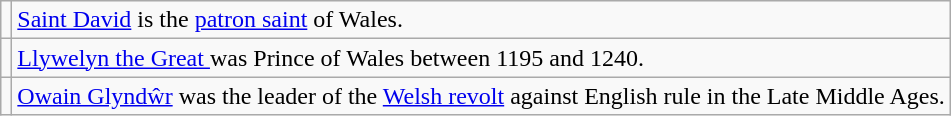<table class="wikitable">
<tr>
<td></td>
<td><a href='#'>Saint David</a> is the <a href='#'>patron saint</a> of Wales.</td>
</tr>
<tr>
<td></td>
<td><a href='#'>Llywelyn the Great </a> was Prince of Wales between 1195 and 1240.</td>
</tr>
<tr>
<td></td>
<td><a href='#'>Owain Glyndŵr</a> was the leader of the <a href='#'>Welsh revolt</a> against English rule in the Late Middle Ages.</td>
</tr>
</table>
